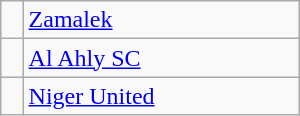<table class="wikitable" width="200px">
<tr>
<td align=center></td>
<td> <a href='#'>Zamalek</a></td>
</tr>
<tr>
<td align=center></td>
<td> <a href='#'>Al Ahly SC</a></td>
</tr>
<tr>
<td align=center></td>
<td> <a href='#'>Niger United</a></td>
</tr>
</table>
